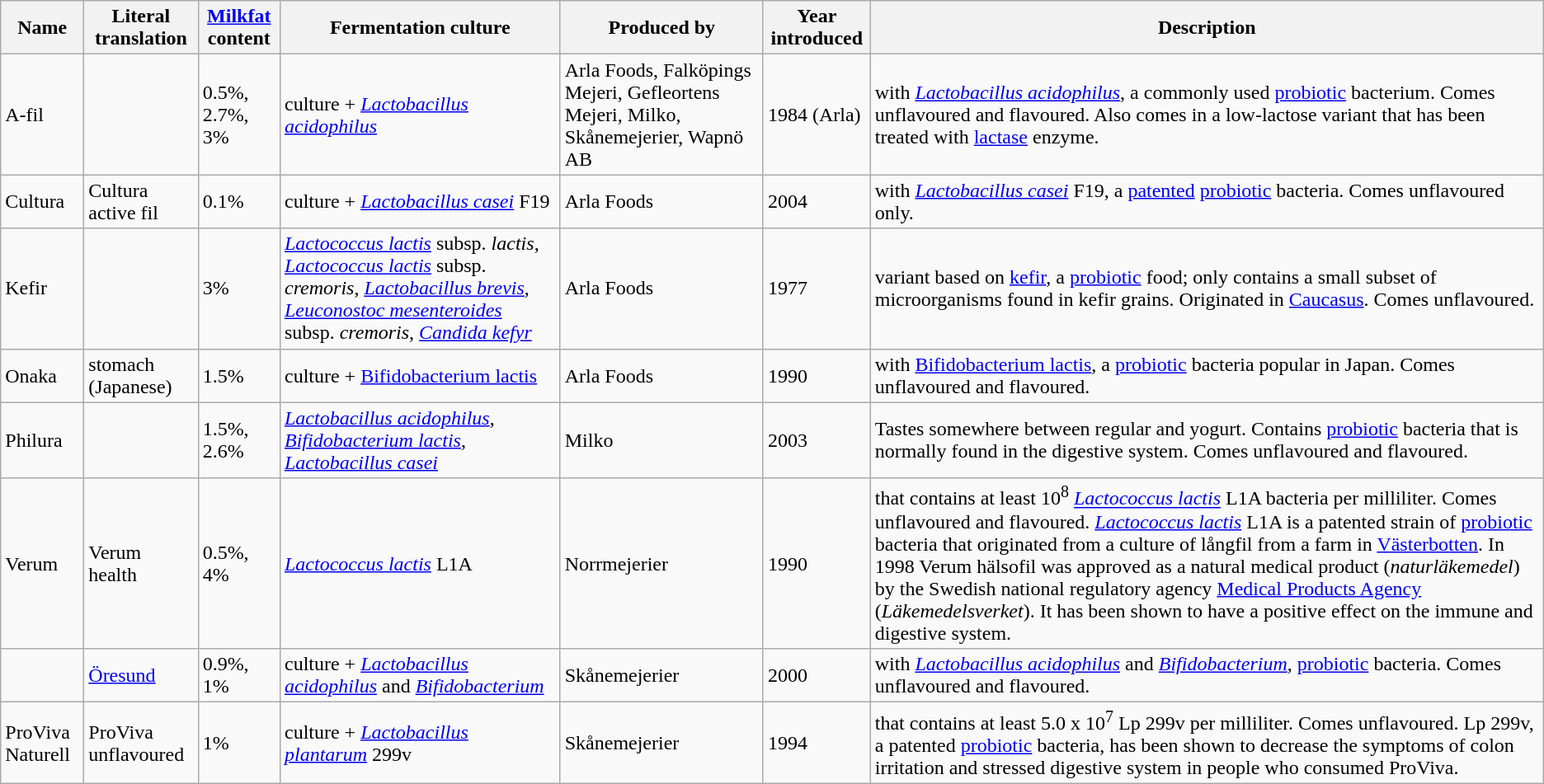<table class="wikitable sortable">
<tr>
<th>Name</th>
<th>Literal translation</th>
<th><a href='#'>Milkfat</a> content</th>
<th>Fermentation culture</th>
<th>Produced by</th>
<th>Year introduced</th>
<th>Description</th>
</tr>
<tr>
<td>A-fil</td>
<td></td>
<td>0.5%, 2.7%, 3%</td>
<td> culture + <em><a href='#'>Lactobacillus acidophilus</a></em></td>
<td>Arla Foods, Falköpings Mejeri, Gefleortens Mejeri, Milko, Skånemejerier, Wapnö AB</td>
<td>1984 (Arla)</td>
<td> with <em><a href='#'>Lactobacillus acidophilus</a></em>, a commonly used <a href='#'>probiotic</a> bacterium.  Comes unflavoured and flavoured. Also comes in a low-lactose variant that has been treated with <a href='#'>lactase</a> enzyme.</td>
</tr>
<tr>
<td>Cultura </td>
<td>Cultura active fil</td>
<td>0.1%</td>
<td> culture + <em><a href='#'>Lactobacillus casei</a></em> F19</td>
<td>Arla Foods</td>
<td>2004</td>
<td> with <em><a href='#'>Lactobacillus casei</a></em> F19, a <a href='#'>patented</a> <a href='#'>probiotic</a> bacteria. Comes unflavoured only.</td>
</tr>
<tr>
<td>Kefir</td>
<td></td>
<td>3%</td>
<td><em><a href='#'>Lactococcus lactis</a></em> subsp. <em>lactis</em>, <em><a href='#'>Lactococcus lactis</a></em> subsp. <em>cremoris</em>, <em><a href='#'>Lactobacillus brevis</a></em>, <em><a href='#'>Leuconostoc mesenteroides</a></em> subsp. <em>cremoris</em>, <em><a href='#'>Candida kefyr</a></em></td>
<td>Arla Foods</td>
<td>1977</td>
<td> variant based on <a href='#'>kefir</a>, a <a href='#'>probiotic</a> food; only contains a small subset of microorganisms found in kefir grains. Originated in <a href='#'>Caucasus</a>. Comes unflavoured.</td>
</tr>
<tr>
<td>Onaka</td>
<td>stomach (Japanese)</td>
<td>1.5%</td>
<td> culture + <a href='#'>Bifidobacterium lactis</a></td>
<td>Arla Foods</td>
<td>1990</td>
<td> with <a href='#'>Bifidobacterium lactis</a>, a <a href='#'>probiotic</a> bacteria popular in Japan. Comes unflavoured and flavoured.</td>
</tr>
<tr>
<td>Philura</td>
<td></td>
<td>1.5%, 2.6%</td>
<td><em><a href='#'>Lactobacillus acidophilus</a></em>, <em><a href='#'>Bifidobacterium lactis</a></em>, <em><a href='#'>Lactobacillus casei</a></em></td>
<td>Milko</td>
<td>2003</td>
<td>Tastes somewhere between regular  and yogurt. Contains <a href='#'>probiotic</a> bacteria that is normally found in the digestive system. Comes unflavoured and flavoured.</td>
</tr>
<tr>
<td>Verum </td>
<td>Verum health </td>
<td>0.5%, 4%</td>
<td><em><a href='#'>Lactococcus lactis</a></em> L1A</td>
<td>Norrmejerier</td>
<td>1990</td>
<td> that contains at least 10<sup>8</sup> <em><a href='#'>Lactococcus lactis</a></em> L1A bacteria per milliliter. Comes unflavoured and flavoured. <em><a href='#'>Lactococcus lactis</a></em> L1A is a patented strain of <a href='#'>probiotic</a> bacteria that originated from a culture of långfil from a farm in <a href='#'>Västerbotten</a>.  In 1998 Verum hälsofil was approved as a natural medical product (<em>naturläkemedel</em>) by the Swedish national regulatory agency <a href='#'>Medical Products Agency</a> (<em>Läkemedelsverket</em>).  It has been shown to have a positive effect on the immune and digestive system.</td>
</tr>
<tr>
<td></td>
<td><a href='#'>Öresund</a> </td>
<td>0.9%, 1%</td>
<td> culture + <em><a href='#'>Lactobacillus acidophilus</a></em> and <em><a href='#'>Bifidobacterium</a></em></td>
<td>Skånemejerier</td>
<td>2000</td>
<td> with <em><a href='#'>Lactobacillus acidophilus</a></em> and <em><a href='#'>Bifidobacterium</a></em>, <a href='#'>probiotic</a> bacteria.  Comes unflavoured and flavoured.</td>
</tr>
<tr>
<td>ProViva Naturell </td>
<td>ProViva unflavoured </td>
<td>1%</td>
<td> culture + <em><a href='#'>Lactobacillus plantarum</a></em> 299v</td>
<td>Skånemejerier</td>
<td>1994</td>
<td> that contains at least 5.0 x 10<sup>7</sup> Lp 299v per milliliter. Comes unflavoured. Lp 299v, a patented <a href='#'>probiotic</a> bacteria, has been shown to decrease the symptoms of colon irritation and stressed digestive system in people who consumed ProViva.</td>
</tr>
</table>
